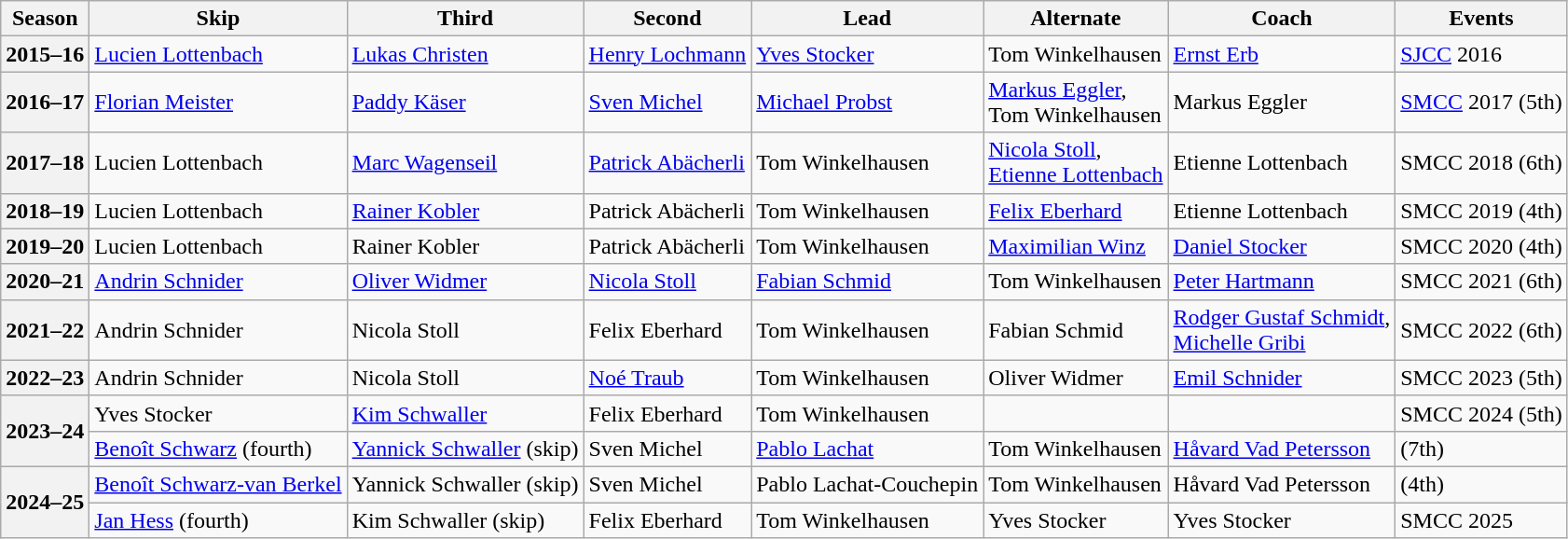<table class="wikitable">
<tr>
<th scope="col">Season</th>
<th scope="col">Skip</th>
<th scope="col">Third</th>
<th scope="col">Second</th>
<th scope="col">Lead</th>
<th scope="col">Alternate</th>
<th scope="col">Coach</th>
<th scope="col">Events</th>
</tr>
<tr>
<th scope="row">2015–16</th>
<td><a href='#'>Lucien Lottenbach</a></td>
<td><a href='#'>Lukas Christen</a></td>
<td><a href='#'>Henry Lochmann</a></td>
<td><a href='#'>Yves Stocker</a></td>
<td>Tom Winkelhausen</td>
<td><a href='#'>Ernst Erb</a></td>
<td><a href='#'>SJCC</a> 2016 </td>
</tr>
<tr>
<th scope="row">2016–17</th>
<td><a href='#'>Florian Meister</a></td>
<td><a href='#'>Paddy Käser</a></td>
<td><a href='#'>Sven Michel</a></td>
<td><a href='#'>Michael Probst</a></td>
<td><a href='#'>Markus Eggler</a>,<br>Tom Winkelhausen</td>
<td>Markus Eggler</td>
<td><a href='#'>SMCC</a> 2017 (5th)</td>
</tr>
<tr>
<th scope="row">2017–18</th>
<td>Lucien Lottenbach</td>
<td><a href='#'>Marc Wagenseil</a></td>
<td><a href='#'>Patrick Abächerli</a></td>
<td>Tom Winkelhausen</td>
<td><a href='#'>Nicola Stoll</a>,<br><a href='#'>Etienne Lottenbach</a></td>
<td>Etienne Lottenbach</td>
<td>SMCC 2018 (6th)</td>
</tr>
<tr>
<th scope="row">2018–19</th>
<td>Lucien Lottenbach</td>
<td><a href='#'>Rainer Kobler</a></td>
<td>Patrick Abächerli</td>
<td>Tom Winkelhausen</td>
<td><a href='#'>Felix Eberhard</a></td>
<td>Etienne Lottenbach</td>
<td>SMCC 2019 (4th)</td>
</tr>
<tr>
<th scope="row">2019–20</th>
<td>Lucien Lottenbach</td>
<td>Rainer Kobler</td>
<td>Patrick Abächerli</td>
<td>Tom Winkelhausen</td>
<td><a href='#'>Maximilian Winz</a></td>
<td><a href='#'>Daniel Stocker</a></td>
<td>SMCC 2020 (4th)</td>
</tr>
<tr>
<th scope="row">2020–21</th>
<td><a href='#'>Andrin Schnider</a></td>
<td><a href='#'>Oliver Widmer</a></td>
<td><a href='#'>Nicola Stoll</a></td>
<td><a href='#'>Fabian Schmid</a></td>
<td>Tom Winkelhausen</td>
<td><a href='#'>Peter Hartmann</a></td>
<td>SMCC 2021 (6th)</td>
</tr>
<tr>
<th scope="row">2021–22</th>
<td>Andrin Schnider</td>
<td>Nicola Stoll</td>
<td>Felix Eberhard</td>
<td>Tom Winkelhausen</td>
<td>Fabian Schmid</td>
<td><a href='#'>Rodger Gustaf Schmidt</a>,<br><a href='#'>Michelle Gribi</a></td>
<td>SMCC 2022 (6th)</td>
</tr>
<tr>
<th scope="row">2022–23</th>
<td>Andrin Schnider</td>
<td>Nicola Stoll</td>
<td><a href='#'>Noé Traub</a></td>
<td>Tom Winkelhausen</td>
<td>Oliver Widmer</td>
<td><a href='#'>Emil Schnider</a></td>
<td>SMCC 2023 (5th)</td>
</tr>
<tr>
<th scope="row" rowspan="2">2023–24</th>
<td>Yves Stocker</td>
<td><a href='#'>Kim Schwaller</a></td>
<td>Felix Eberhard</td>
<td>Tom Winkelhausen</td>
<td></td>
<td></td>
<td>SMCC 2024 (5th)</td>
</tr>
<tr>
<td><a href='#'>Benoît Schwarz</a> (fourth)</td>
<td><a href='#'>Yannick Schwaller</a> (skip)</td>
<td>Sven Michel</td>
<td><a href='#'>Pablo Lachat</a></td>
<td>Tom Winkelhausen</td>
<td><a href='#'>Håvard Vad Petersson</a></td>
<td> (7th)</td>
</tr>
<tr>
<th scope="row" rowspan="2">2024–25</th>
<td><a href='#'>Benoît Schwarz-van Berkel</a></td>
<td>Yannick Schwaller (skip)</td>
<td>Sven Michel</td>
<td>Pablo Lachat-Couchepin</td>
<td>Tom Winkelhausen</td>
<td>Håvard Vad Petersson</td>
<td> (4th)</td>
</tr>
<tr>
<td><a href='#'>Jan Hess</a> (fourth)</td>
<td>Kim Schwaller (skip)</td>
<td>Felix Eberhard</td>
<td>Tom Winkelhausen</td>
<td>Yves Stocker</td>
<td>Yves Stocker</td>
<td>SMCC 2025 </td>
</tr>
</table>
